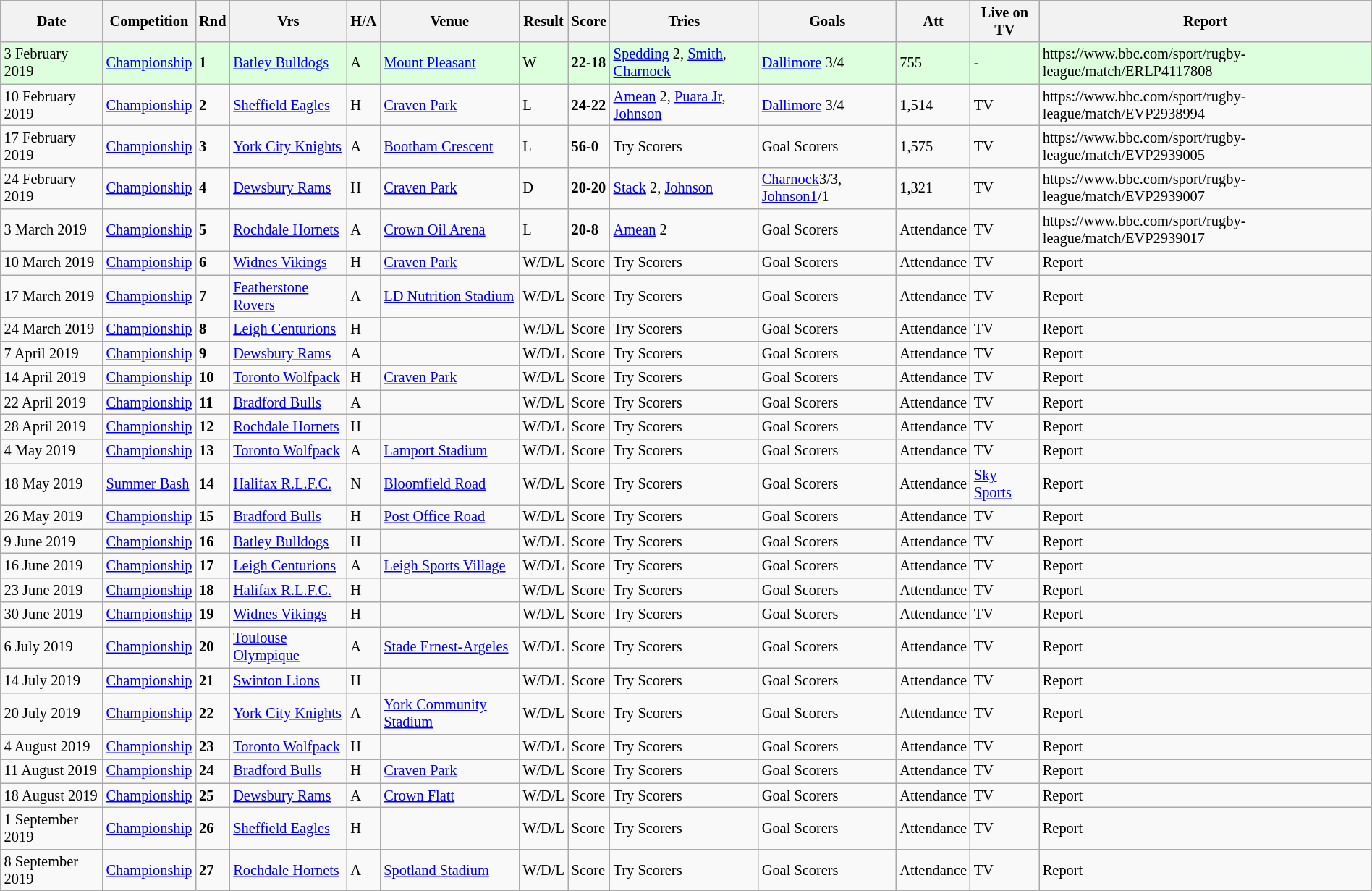<table class="wikitable"  style="font-size:85%; width:100%;">
<tr>
<th>Date</th>
<th>Competition</th>
<th>Rnd</th>
<th>Vrs</th>
<th>H/A</th>
<th>Venue</th>
<th>Result</th>
<th>Score</th>
<th>Tries</th>
<th>Goals</th>
<th>Att</th>
<th>Live on TV</th>
<th>Report</th>
</tr>
<tr style="background:#dfd; width:20px;"| >
<td>3 February 2019</td>
<td><a href='#'>Championship</a></td>
<td><strong>1</strong></td>
<td><a href='#'>Batley Bulldogs</a></td>
<td>A</td>
<td><a href='#'>Mount Pleasant</a></td>
<td>W</td>
<td><strong>22-18</strong></td>
<td><a href='#'>Spedding</a> 2, <a href='#'>Smith</a>, <a href='#'>Charnock</a></td>
<td><a href='#'>Dallimore</a> 3/4</td>
<td>755</td>
<td>-</td>
<td>https://www.bbc.com/sport/rugby-league/match/ERLP4117808</td>
</tr>
<tr>
<td>10 February 2019</td>
<td><a href='#'>Championship</a></td>
<td><strong>2</strong></td>
<td><a href='#'>Sheffield Eagles</a></td>
<td>H</td>
<td><a href='#'>Craven Park</a></td>
<td>L</td>
<td><strong>24-22</strong></td>
<td><a href='#'>Amean</a> 2, <a href='#'>Puara Jr</a>, <a href='#'>Johnson</a></td>
<td><a href='#'>Dallimore</a> 3/4</td>
<td>1,514</td>
<td>TV</td>
<td>https://www.bbc.com/sport/rugby-league/match/EVP2938994</td>
</tr>
<tr>
<td>17 February 2019</td>
<td><a href='#'>Championship</a></td>
<td><strong>3</strong></td>
<td><a href='#'>York City Knights</a></td>
<td>A</td>
<td><a href='#'>Bootham Crescent</a></td>
<td>L</td>
<td><strong>56-0</strong></td>
<td>Try Scorers</td>
<td>Goal Scorers</td>
<td>1,575</td>
<td>TV</td>
<td>https://www.bbc.com/sport/rugby-league/match/EVP2939005</td>
</tr>
<tr>
<td>24 February 2019</td>
<td><a href='#'>Championship</a></td>
<td><strong>4</strong></td>
<td><a href='#'>Dewsbury Rams</a></td>
<td>H</td>
<td><a href='#'>Craven Park</a></td>
<td>D</td>
<td><strong>20-20</strong></td>
<td><a href='#'>Stack</a> 2, <a href='#'>Johnson</a></td>
<td><a href='#'>Charnock</a>3/3, <a href='#'>Johnson1</a>/1</td>
<td>1,321</td>
<td>TV</td>
<td>https://www.bbc.com/sport/rugby-league/match/EVP2939007</td>
</tr>
<tr>
<td>3 March 2019</td>
<td><a href='#'>Championship</a></td>
<td><strong>5</strong></td>
<td><a href='#'>Rochdale Hornets</a></td>
<td>A</td>
<td><a href='#'>Crown Oil Arena</a></td>
<td>L</td>
<td><strong>20-8</strong></td>
<td><a href='#'>Amean</a> 2</td>
<td>Goal Scorers</td>
<td>Attendance</td>
<td>TV</td>
<td>https://www.bbc.com/sport/rugby-league/match/EVP2939017</td>
</tr>
<tr>
<td>10 March 2019</td>
<td><a href='#'>Championship</a></td>
<td><strong>6</strong></td>
<td><a href='#'>Widnes Vikings</a></td>
<td>H</td>
<td><a href='#'>Craven Park</a></td>
<td>W/D/L</td>
<td>Score</td>
<td>Try Scorers</td>
<td>Goal Scorers</td>
<td>Attendance</td>
<td>TV</td>
<td>Report</td>
</tr>
<tr>
<td>17 March 2019</td>
<td><a href='#'>Championship</a></td>
<td><strong>7</strong></td>
<td><a href='#'>Featherstone Rovers</a></td>
<td>A</td>
<td><a href='#'>LD Nutrition Stadium</a></td>
<td>W/D/L</td>
<td>Score</td>
<td>Try Scorers</td>
<td>Goal Scorers</td>
<td>Attendance</td>
<td>TV</td>
<td>Report</td>
</tr>
<tr>
<td>24 March 2019</td>
<td><a href='#'>Championship</a></td>
<td><strong>8</strong></td>
<td><a href='#'>Leigh Centurions</a></td>
<td>H</td>
<td></td>
<td>W/D/L</td>
<td>Score</td>
<td>Try Scorers</td>
<td>Goal Scorers</td>
<td>Attendance</td>
<td>TV</td>
<td>Report</td>
</tr>
<tr>
<td>7 April 2019</td>
<td><a href='#'>Championship</a></td>
<td><strong>9</strong></td>
<td><a href='#'>Dewsbury Rams</a></td>
<td>A</td>
<td></td>
<td>W/D/L</td>
<td>Score</td>
<td>Try Scorers</td>
<td>Goal Scorers</td>
<td>Attendance</td>
<td>TV</td>
<td>Report</td>
</tr>
<tr>
<td>14 April 2019</td>
<td><a href='#'>Championship</a></td>
<td><strong>10</strong></td>
<td><a href='#'>Toronto Wolfpack</a></td>
<td>H</td>
<td><a href='#'>Craven Park</a></td>
<td>W/D/L</td>
<td>Score</td>
<td>Try Scorers</td>
<td>Goal Scorers</td>
<td>Attendance</td>
<td>TV</td>
<td>Report</td>
</tr>
<tr>
<td>22 April 2019</td>
<td><a href='#'>Championship</a></td>
<td><strong>11</strong></td>
<td><a href='#'>Bradford Bulls</a></td>
<td>A</td>
<td></td>
<td>W/D/L</td>
<td>Score</td>
<td>Try Scorers</td>
<td>Goal Scorers</td>
<td>Attendance</td>
<td>TV</td>
<td>Report</td>
</tr>
<tr>
<td>28 April 2019</td>
<td><a href='#'>Championship</a></td>
<td><strong>12</strong></td>
<td><a href='#'>Rochdale Hornets</a></td>
<td>H</td>
<td></td>
<td>W/D/L</td>
<td>Score</td>
<td>Try Scorers</td>
<td>Goal Scorers</td>
<td>Attendance</td>
<td>TV</td>
<td>Report</td>
</tr>
<tr>
<td>4 May 2019</td>
<td><a href='#'>Championship</a></td>
<td><strong>13</strong></td>
<td><a href='#'>Toronto Wolfpack</a></td>
<td>A</td>
<td><a href='#'>Lamport Stadium</a></td>
<td>W/D/L</td>
<td>Score</td>
<td>Try Scorers</td>
<td>Goal Scorers</td>
<td>Attendance</td>
<td>TV</td>
<td>Report</td>
</tr>
<tr>
<td>18 May 2019</td>
<td><a href='#'>Summer Bash</a></td>
<td><strong>14</strong></td>
<td><a href='#'>Halifax R.L.F.C.</a></td>
<td>N</td>
<td><a href='#'>Bloomfield Road</a></td>
<td>W/D/L</td>
<td>Score</td>
<td>Try Scorers</td>
<td>Goal Scorers</td>
<td>Attendance</td>
<td><a href='#'>Sky Sports</a></td>
<td>Report</td>
</tr>
<tr>
<td>26 May 2019</td>
<td><a href='#'>Championship</a></td>
<td><strong>15</strong></td>
<td><a href='#'>Bradford Bulls</a></td>
<td>H</td>
<td><a href='#'>Post Office Road</a></td>
<td>W/D/L</td>
<td>Score</td>
<td>Try Scorers</td>
<td>Goal Scorers</td>
<td>Attendance</td>
<td>TV</td>
<td>Report</td>
</tr>
<tr>
<td>9 June 2019</td>
<td><a href='#'>Championship</a></td>
<td><strong>16</strong></td>
<td><a href='#'>Batley Bulldogs</a></td>
<td>H</td>
<td></td>
<td>W/D/L</td>
<td>Score</td>
<td>Try Scorers</td>
<td>Goal Scorers</td>
<td>Attendance</td>
<td>TV</td>
<td>Report</td>
</tr>
<tr>
<td>16 June 2019</td>
<td><a href='#'>Championship</a></td>
<td><strong>17</strong></td>
<td><a href='#'>Leigh Centurions</a></td>
<td>A</td>
<td><a href='#'>Leigh Sports Village</a></td>
<td>W/D/L</td>
<td>Score</td>
<td>Try Scorers</td>
<td>Goal Scorers</td>
<td>Attendance</td>
<td>TV</td>
<td>Report</td>
</tr>
<tr>
<td>23 June 2019</td>
<td><a href='#'>Championship</a></td>
<td><strong>18</strong></td>
<td><a href='#'>Halifax R.L.F.C.</a></td>
<td>H</td>
<td></td>
<td>W/D/L</td>
<td>Score</td>
<td>Try Scorers</td>
<td>Goal Scorers</td>
<td>Attendance</td>
<td>TV</td>
<td>Report</td>
</tr>
<tr>
<td>30 June 2019</td>
<td><a href='#'>Championship</a></td>
<td><strong>19</strong></td>
<td><a href='#'>Widnes Vikings</a></td>
<td>H</td>
<td></td>
<td>W/D/L</td>
<td>Score</td>
<td>Try Scorers</td>
<td>Goal Scorers</td>
<td>Attendance</td>
<td>TV</td>
<td>Report</td>
</tr>
<tr>
<td>6 July 2019</td>
<td><a href='#'>Championship</a></td>
<td><strong>20</strong></td>
<td><a href='#'>Toulouse Olympique</a></td>
<td>A</td>
<td><a href='#'>Stade Ernest-Argeles</a></td>
<td>W/D/L</td>
<td>Score</td>
<td>Try Scorers</td>
<td>Goal Scorers</td>
<td>Attendance</td>
<td>TV</td>
<td>Report</td>
</tr>
<tr>
<td>14 July 2019</td>
<td><a href='#'>Championship</a></td>
<td><strong>21</strong></td>
<td><a href='#'>Swinton Lions</a></td>
<td>H</td>
<td></td>
<td>W/D/L</td>
<td>Score</td>
<td>Try Scorers</td>
<td>Goal Scorers</td>
<td>Attendance</td>
<td>TV</td>
<td>Report</td>
</tr>
<tr>
<td>20 July 2019</td>
<td><a href='#'>Championship</a></td>
<td><strong>22</strong></td>
<td><a href='#'>York City Knights</a></td>
<td>A</td>
<td><a href='#'>York Community Stadium</a></td>
<td>W/D/L</td>
<td>Score</td>
<td>Try Scorers</td>
<td>Goal Scorers</td>
<td>Attendance</td>
<td>TV</td>
<td>Report</td>
</tr>
<tr>
<td>4 August 2019</td>
<td><a href='#'>Championship</a></td>
<td><strong>23</strong></td>
<td><a href='#'>Toronto Wolfpack</a></td>
<td>H</td>
<td></td>
<td>W/D/L</td>
<td>Score</td>
<td>Try Scorers</td>
<td>Goal Scorers</td>
<td>Attendance</td>
<td>TV</td>
<td>Report</td>
</tr>
<tr>
<td>11 August 2019</td>
<td><a href='#'>Championship</a></td>
<td><strong>24</strong></td>
<td><a href='#'>Bradford Bulls</a></td>
<td>H</td>
<td><a href='#'>Craven Park</a></td>
<td>W/D/L</td>
<td>Score</td>
<td>Try Scorers</td>
<td>Goal Scorers</td>
<td>Attendance</td>
<td>TV</td>
<td>Report</td>
</tr>
<tr>
<td>18 August 2019</td>
<td><a href='#'>Championship</a></td>
<td><strong>25</strong></td>
<td><a href='#'>Dewsbury Rams</a></td>
<td>A</td>
<td><a href='#'>Crown Flatt</a></td>
<td>W/D/L</td>
<td>Score</td>
<td>Try Scorers</td>
<td>Goal Scorers</td>
<td>Attendance</td>
<td>TV</td>
<td>Report</td>
</tr>
<tr>
<td>1 September 2019</td>
<td><a href='#'>Championship</a></td>
<td><strong>26</strong></td>
<td><a href='#'>Sheffield Eagles</a></td>
<td>H</td>
<td></td>
<td>W/D/L</td>
<td>Score</td>
<td>Try Scorers</td>
<td>Goal Scorers</td>
<td>Attendance</td>
<td>TV</td>
<td>Report</td>
</tr>
<tr>
<td>8 September 2019</td>
<td><a href='#'>Championship</a></td>
<td><strong>27</strong></td>
<td><a href='#'>Rochdale Hornets</a></td>
<td>A</td>
<td><a href='#'>Spotland Stadium</a></td>
<td>W/D/L</td>
<td>Score</td>
<td>Try Scorers</td>
<td>Goal Scorers</td>
<td>Attendance</td>
<td>TV</td>
<td>Report</td>
</tr>
</table>
